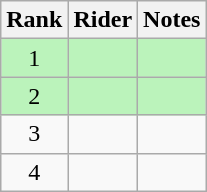<table class="wikitable sortable"  style="text-align:center">
<tr>
<th>Rank</th>
<th>Rider</th>
<th>Notes</th>
</tr>
<tr bgcolor=#bbf3bb>
<td>1</td>
<td align="left"></td>
<td></td>
</tr>
<tr bgcolor=#bbf3bb>
<td>2</td>
<td align="left"></td>
<td></td>
</tr>
<tr>
<td>3</td>
<td align="left"></td>
<td></td>
</tr>
<tr>
<td>4</td>
<td align="left"></td>
<td></td>
</tr>
</table>
